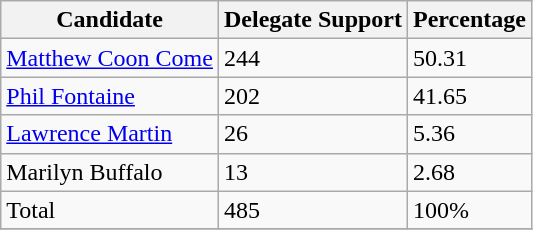<table class="wikitable">
<tr>
<th>Candidate</th>
<th>Delegate Support</th>
<th>Percentage</th>
</tr>
<tr>
<td><a href='#'>Matthew Coon Come</a></td>
<td>244</td>
<td>50.31</td>
</tr>
<tr>
<td><a href='#'>Phil Fontaine</a></td>
<td>202</td>
<td>41.65</td>
</tr>
<tr>
<td><a href='#'>Lawrence Martin</a></td>
<td>26</td>
<td>5.36</td>
</tr>
<tr>
<td>Marilyn Buffalo</td>
<td>13</td>
<td>2.68</td>
</tr>
<tr>
<td>Total</td>
<td>485</td>
<td>100%</td>
</tr>
<tr>
</tr>
</table>
